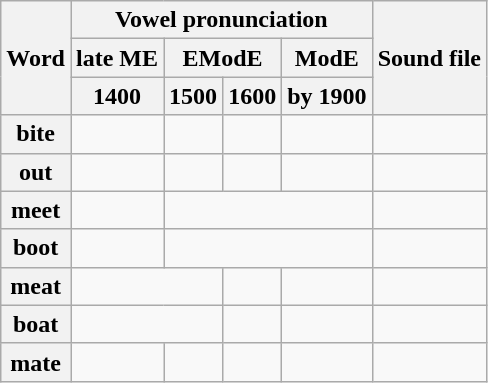<table class="wikitable" style="text-align: center;">
<tr>
<th rowspan="3">Word</th>
<th colspan="4">Vowel pronunciation</th>
<th rowspan="3">Sound file</th>
</tr>
<tr>
<th>late ME</th>
<th colspan="2">EModE</th>
<th>ModE</th>
</tr>
<tr>
<th>1400</th>
<th>1500</th>
<th>1600</th>
<th>by 1900</th>
</tr>
<tr>
<th>bite</th>
<td></td>
<td></td>
<td></td>
<td></td>
<td></td>
</tr>
<tr>
<th>out</th>
<td></td>
<td></td>
<td></td>
<td></td>
<td></td>
</tr>
<tr>
<th>meet</th>
<td></td>
<td colspan="3"></td>
<td></td>
</tr>
<tr>
<th>boot</th>
<td></td>
<td colspan="3"></td>
<td></td>
</tr>
<tr>
<th>meat</th>
<td colspan="2"></td>
<td></td>
<td></td>
<td></td>
</tr>
<tr>
<th>boat</th>
<td colspan="2"></td>
<td></td>
<td></td>
<td></td>
</tr>
<tr>
<th>mate</th>
<td></td>
<td></td>
<td></td>
<td></td>
<td></td>
</tr>
</table>
